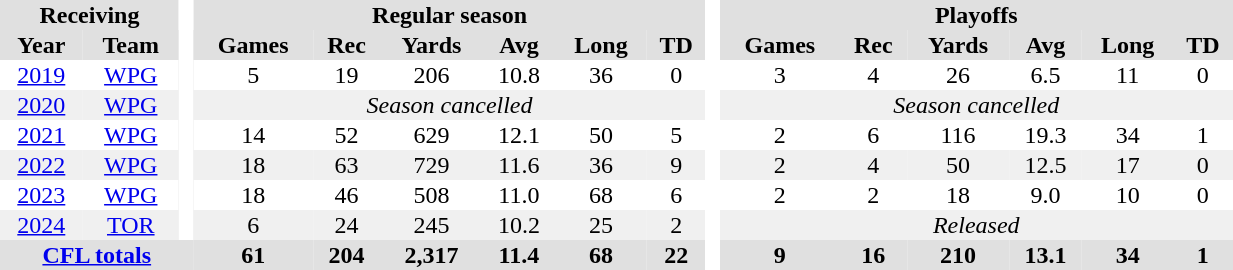<table CELLSPACING="0" width="65%" style="text-align:center">
<tr bgcolor="#e0e0e0">
<th colspan="2">Receiving</th>
<th rowspan="99" bgcolor="#ffffff"> </th>
<th colspan="6">Regular season</th>
<th rowspan="99" bgcolor="#ffffff"> </th>
<th colspan="6">Playoffs</th>
</tr>
<tr bgcolor="#e0e0e0">
<th>Year</th>
<th>Team</th>
<th>Games</th>
<th>Rec</th>
<th>Yards</th>
<th>Avg</th>
<th>Long</th>
<th>TD</th>
<th>Games</th>
<th>Rec</th>
<th>Yards</th>
<th>Avg</th>
<th>Long</th>
<th>TD</th>
</tr>
<tr ALIGN="center">
<td><a href='#'>2019</a></td>
<td><a href='#'>WPG</a></td>
<td>5</td>
<td>19</td>
<td>206</td>
<td>10.8</td>
<td>36</td>
<td>0</td>
<td>3</td>
<td>4</td>
<td>26</td>
<td>6.5</td>
<td>11</td>
<td>0</td>
</tr>
<tr ALIGN="center" bgcolor="#f0f0f0">
<td><a href='#'>2020</a></td>
<td><a href='#'>WPG</a></td>
<td colspan="6"><em>Season cancelled</em></td>
<td colspan="6"><em>Season cancelled</em></td>
</tr>
<tr ALIGN="center">
<td><a href='#'>2021</a></td>
<td><a href='#'>WPG</a></td>
<td>14</td>
<td>52</td>
<td>629</td>
<td>12.1</td>
<td>50</td>
<td>5</td>
<td>2</td>
<td>6</td>
<td>116</td>
<td>19.3</td>
<td>34</td>
<td>1</td>
</tr>
<tr ALIGN="center" bgcolor="#f0f0f0">
<td><a href='#'>2022</a></td>
<td><a href='#'>WPG</a></td>
<td>18</td>
<td>63</td>
<td>729</td>
<td>11.6</td>
<td>36</td>
<td>9</td>
<td>2</td>
<td>4</td>
<td>50</td>
<td>12.5</td>
<td>17</td>
<td>0</td>
</tr>
<tr ALIGN="center">
<td><a href='#'>2023</a></td>
<td><a href='#'>WPG</a></td>
<td>18</td>
<td>46</td>
<td>508</td>
<td>11.0</td>
<td>68</td>
<td>6</td>
<td>2</td>
<td>2</td>
<td>18</td>
<td>9.0</td>
<td>10</td>
<td>0</td>
</tr>
<tr ALIGN="center" bgcolor="#f0f0f0">
<td><a href='#'>2024</a></td>
<td><a href='#'>TOR</a></td>
<td>6</td>
<td>24</td>
<td>245</td>
<td>10.2</td>
<td>25</td>
<td>2</td>
<td colspan="6"><em>Released</em></td>
</tr>
<tr bgcolor="#e0e0e0">
<th colspan="3"><a href='#'>CFL totals</a></th>
<th>61</th>
<th>204</th>
<th>2,317</th>
<th>11.4</th>
<th>68</th>
<th>22</th>
<th>9</th>
<th>16</th>
<th>210</th>
<th>13.1</th>
<th>34</th>
<th>1</th>
</tr>
</table>
